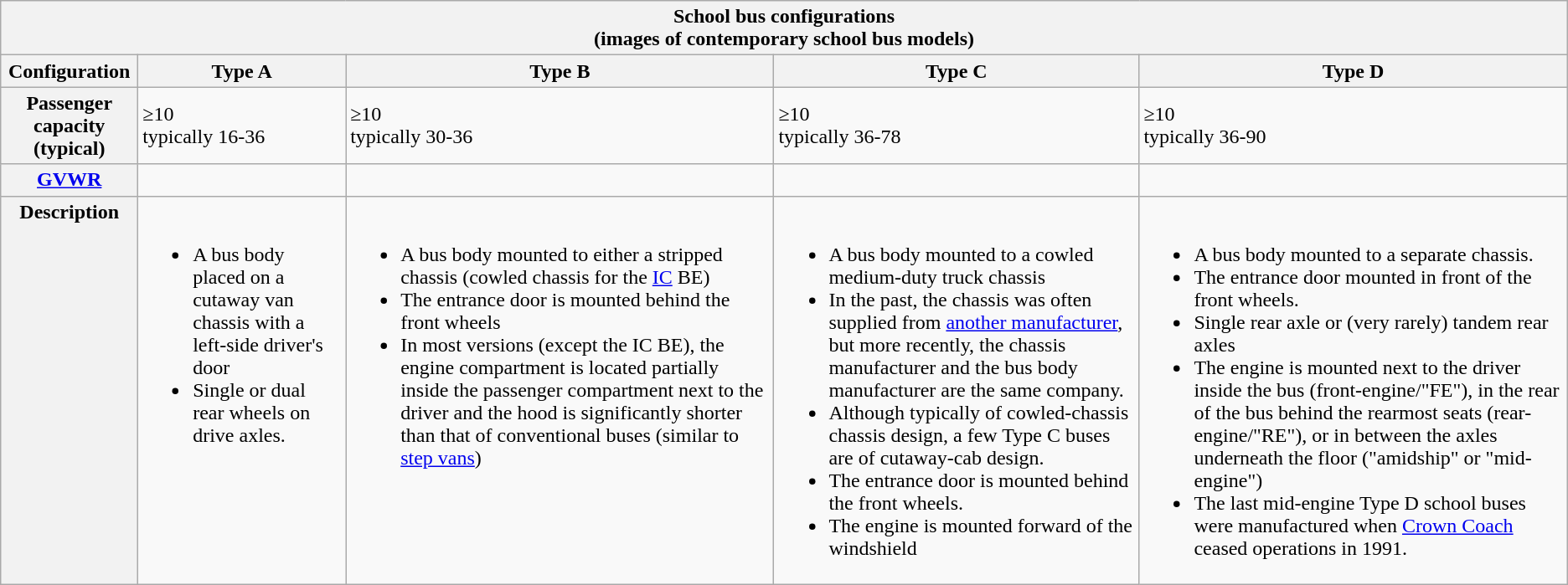<table class="wikitable">
<tr>
<th colspan=5>School bus configurations<br>(images of contemporary school bus models)</th>
</tr>
<tr>
<th>Configuration</th>
<th>Type A<br></th>
<th>Type B<br></th>
<th>Type C<br></th>
<th>Type D<br></th>
</tr>
<tr>
<th><strong>Passenger capacity<br>(typical)</strong></th>
<td>≥10<br>typically 16-36</td>
<td>≥10<br>typically 30-36</td>
<td>≥10<br>typically 36-78</td>
<td>≥10<br>typically 36-90</td>
</tr>
<tr>
<th><a href='#'>GVWR</a></th>
<td></td>
<td></td>
<td></td>
<td></td>
</tr>
<tr valign="top">
<th>Description</th>
<td><br><ul><li>A bus body placed on a cutaway van chassis with a left-side driver's door</li><li>Single or dual rear wheels on drive axles.</li></ul></td>
<td><br><ul><li>A bus body mounted to either a stripped chassis (cowled chassis for the <a href='#'>IC</a> BE)</li><li>The entrance door is mounted behind the front wheels</li><li>In most versions (except the IC BE), the engine compartment is located partially inside the passenger compartment next to the driver and the hood is significantly shorter than that of conventional buses (similar to <a href='#'>step vans</a>)</li></ul></td>
<td><br><ul><li>A bus body mounted to a cowled medium-duty truck chassis</li><li>In the past, the chassis was often supplied from <a href='#'>another manufacturer</a>, but more recently, the chassis manufacturer and the bus body manufacturer are the same company.</li><li>Although typically of cowled-chassis chassis design, a few Type C buses are of cutaway-cab design.</li><li>The entrance door is mounted behind the front wheels.</li><li>The engine is mounted forward of the windshield</li></ul></td>
<td><br><ul><li>A bus body mounted to a separate chassis.</li><li>The entrance door mounted in front of the front wheels.</li><li>Single rear axle or (very rarely) tandem rear axles</li><li>The engine is mounted next to the driver inside the bus (front-engine/"FE"), in the rear of the bus behind the rearmost seats (rear-engine/"RE"), or in between the axles underneath the floor ("amidship" or "mid-engine")</li><li>The last mid-engine Type D school buses were manufactured when <a href='#'>Crown Coach</a> ceased operations in 1991.</li></ul></td>
</tr>
</table>
